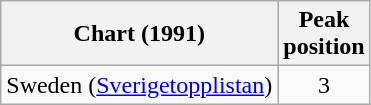<table class="wikitable">
<tr>
<th>Chart (1991)</th>
<th>Peak<br>position</th>
</tr>
<tr>
<td>Sweden (<a href='#'>Sverigetopplistan</a>)</td>
<td align="center">3</td>
</tr>
</table>
